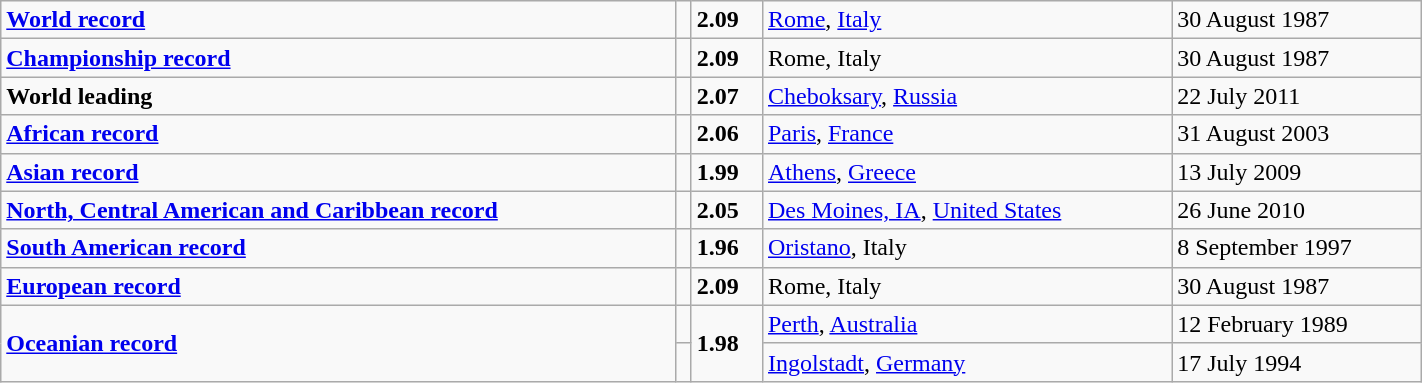<table class="wikitable" width=75%>
<tr>
<td><strong><a href='#'>World record</a></strong></td>
<td></td>
<td><strong>2.09</strong></td>
<td><a href='#'>Rome</a>, <a href='#'>Italy</a></td>
<td>30 August 1987</td>
</tr>
<tr>
<td><strong><a href='#'>Championship record</a></strong></td>
<td></td>
<td><strong>2.09</strong></td>
<td>Rome, Italy</td>
<td>30 August 1987</td>
</tr>
<tr>
<td><strong>World leading</strong></td>
<td></td>
<td><strong>2.07</strong></td>
<td><a href='#'>Cheboksary</a>, <a href='#'>Russia</a></td>
<td>22 July 2011</td>
</tr>
<tr>
<td><strong><a href='#'>African record</a></strong></td>
<td></td>
<td><strong>2.06</strong></td>
<td><a href='#'>Paris</a>, <a href='#'>France</a></td>
<td>31 August 2003</td>
</tr>
<tr>
<td><strong><a href='#'>Asian record</a></strong></td>
<td></td>
<td><strong>1.99</strong></td>
<td><a href='#'>Athens</a>, <a href='#'>Greece</a></td>
<td>13 July 2009</td>
</tr>
<tr>
<td><strong><a href='#'>North, Central American and Caribbean record</a></strong></td>
<td></td>
<td><strong>2.05</strong></td>
<td><a href='#'>Des Moines, IA</a>, <a href='#'>United States</a></td>
<td>26 June 2010</td>
</tr>
<tr>
<td><strong><a href='#'>South American record</a></strong></td>
<td></td>
<td><strong>1.96</strong></td>
<td><a href='#'>Oristano</a>, Italy</td>
<td>8 September 1997</td>
</tr>
<tr>
<td><strong><a href='#'>European record</a></strong></td>
<td></td>
<td><strong>2.09</strong></td>
<td>Rome, Italy</td>
<td>30 August 1987</td>
</tr>
<tr>
<td rowspan=2><strong><a href='#'>Oceanian record</a></strong></td>
<td></td>
<td rowspan=2><strong>1.98</strong></td>
<td><a href='#'>Perth</a>, <a href='#'>Australia</a></td>
<td>12 February 1989</td>
</tr>
<tr>
<td></td>
<td><a href='#'>Ingolstadt</a>, <a href='#'>Germany</a></td>
<td>17 July 1994</td>
</tr>
</table>
